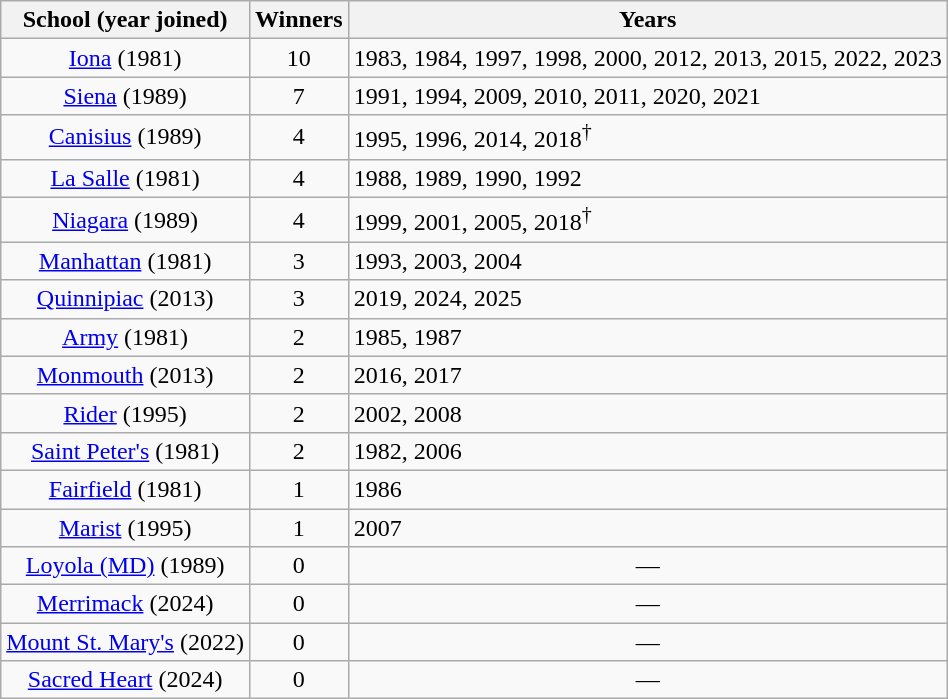<table class="wikitable">
<tr>
<th>School (year joined)</th>
<th>Winners</th>
<th>Years</th>
</tr>
<tr align="center">
<td><a href='#'>Iona</a> (1981)</td>
<td>10</td>
<td align="left">1983, 1984, 1997, 1998, 2000, 2012, 2013, 2015, 2022, 2023</td>
</tr>
<tr align="center">
<td><a href='#'>Siena</a> (1989)</td>
<td>7</td>
<td align="left">1991, 1994, 2009, 2010, 2011, 2020, 2021</td>
</tr>
<tr align="center">
<td><a href='#'>Canisius</a> (1989)</td>
<td>4</td>
<td align="left">1995, 1996, 2014, 2018<sup>†</sup></td>
</tr>
<tr align="center">
<td><a href='#'>La Salle</a> (1981)</td>
<td>4</td>
<td align="left">1988, 1989, 1990, 1992</td>
</tr>
<tr align="center">
<td><a href='#'>Niagara</a> (1989)</td>
<td>4</td>
<td align="left">1999, 2001, 2005, 2018<sup>†</sup></td>
</tr>
<tr align="center">
<td><a href='#'>Manhattan</a> (1981)</td>
<td>3</td>
<td align="left">1993, 2003, 2004</td>
</tr>
<tr align="center">
<td><a href='#'>Quinnipiac</a> (2013)</td>
<td>3</td>
<td align="left">2019, 2024, 2025</td>
</tr>
<tr align="center">
<td><a href='#'>Army</a> (1981)</td>
<td>2</td>
<td align="left">1985, 1987</td>
</tr>
<tr align="center">
<td><a href='#'>Monmouth</a> (2013)</td>
<td>2</td>
<td align="left">2016, 2017</td>
</tr>
<tr align="center">
<td><a href='#'>Rider</a> (1995)</td>
<td>2</td>
<td align="left">2002, 2008</td>
</tr>
<tr align="center">
<td><a href='#'>Saint Peter's</a> (1981)</td>
<td>2</td>
<td align="left">1982, 2006</td>
</tr>
<tr align="center">
<td><a href='#'>Fairfield</a> (1981)</td>
<td>1</td>
<td align="left">1986</td>
</tr>
<tr align="center">
<td><a href='#'>Marist</a> (1995)</td>
<td>1</td>
<td align="left">2007</td>
</tr>
<tr align="center">
<td><a href='#'>Loyola (MD)</a> (1989)</td>
<td>0</td>
<td align="center">—</td>
</tr>
<tr align=center>
<td><a href='#'>Merrimack</a> (2024)</td>
<td>0</td>
<td align=center>—</td>
</tr>
<tr align=center>
<td><a href='#'>Mount St. Mary's</a> (2022)</td>
<td>0</td>
<td align=center>—</td>
</tr>
<tr align=center>
<td><a href='#'>Sacred Heart</a> (2024)</td>
<td>0</td>
<td align=center>—</td>
</tr>
</table>
